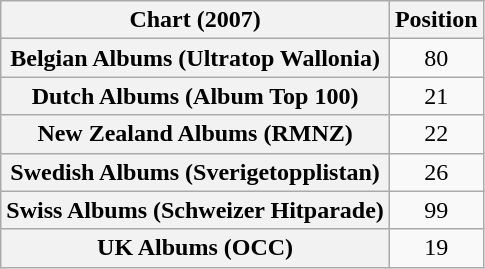<table class="wikitable sortable plainrowheaders" style="text-align:center">
<tr>
<th scope="col">Chart (2007)</th>
<th scope="col">Position</th>
</tr>
<tr>
<th scope="row">Belgian Albums (Ultratop Wallonia)</th>
<td>80</td>
</tr>
<tr>
<th scope="row">Dutch Albums (Album Top 100)</th>
<td>21</td>
</tr>
<tr>
<th scope="row">New Zealand Albums (RMNZ)</th>
<td>22</td>
</tr>
<tr>
<th scope="row">Swedish Albums (Sverigetopplistan)</th>
<td>26</td>
</tr>
<tr>
<th scope="row">Swiss Albums (Schweizer Hitparade)</th>
<td>99</td>
</tr>
<tr>
<th scope="row">UK Albums (OCC)</th>
<td>19</td>
</tr>
</table>
